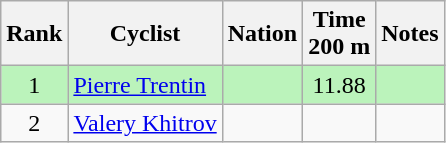<table class="wikitable sortable" style="text-align:center">
<tr>
<th>Rank</th>
<th>Cyclist</th>
<th>Nation</th>
<th>Time<br>200 m</th>
<th>Notes</th>
</tr>
<tr bgcolor=bbf3bb>
<td>1</td>
<td align=left><a href='#'>Pierre Trentin</a></td>
<td align=left></td>
<td>11.88</td>
<td></td>
</tr>
<tr>
<td>2</td>
<td align=left><a href='#'>Valery Khitrov</a></td>
<td align=left></td>
<td></td>
<td></td>
</tr>
</table>
